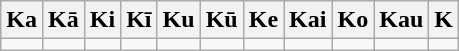<table class=wikitable>
<tr>
<th>Ka</th>
<th>Kā</th>
<th>Ki</th>
<th>Kī</th>
<th>Ku</th>
<th>Kū</th>
<th>Ke</th>
<th>Kai</th>
<th>Ko</th>
<th>Kau</th>
<th>K</th>
</tr>
<tr>
<td></td>
<td></td>
<td></td>
<td></td>
<td></td>
<td></td>
<td></td>
<td></td>
<td></td>
<td></td>
<td></td>
</tr>
</table>
